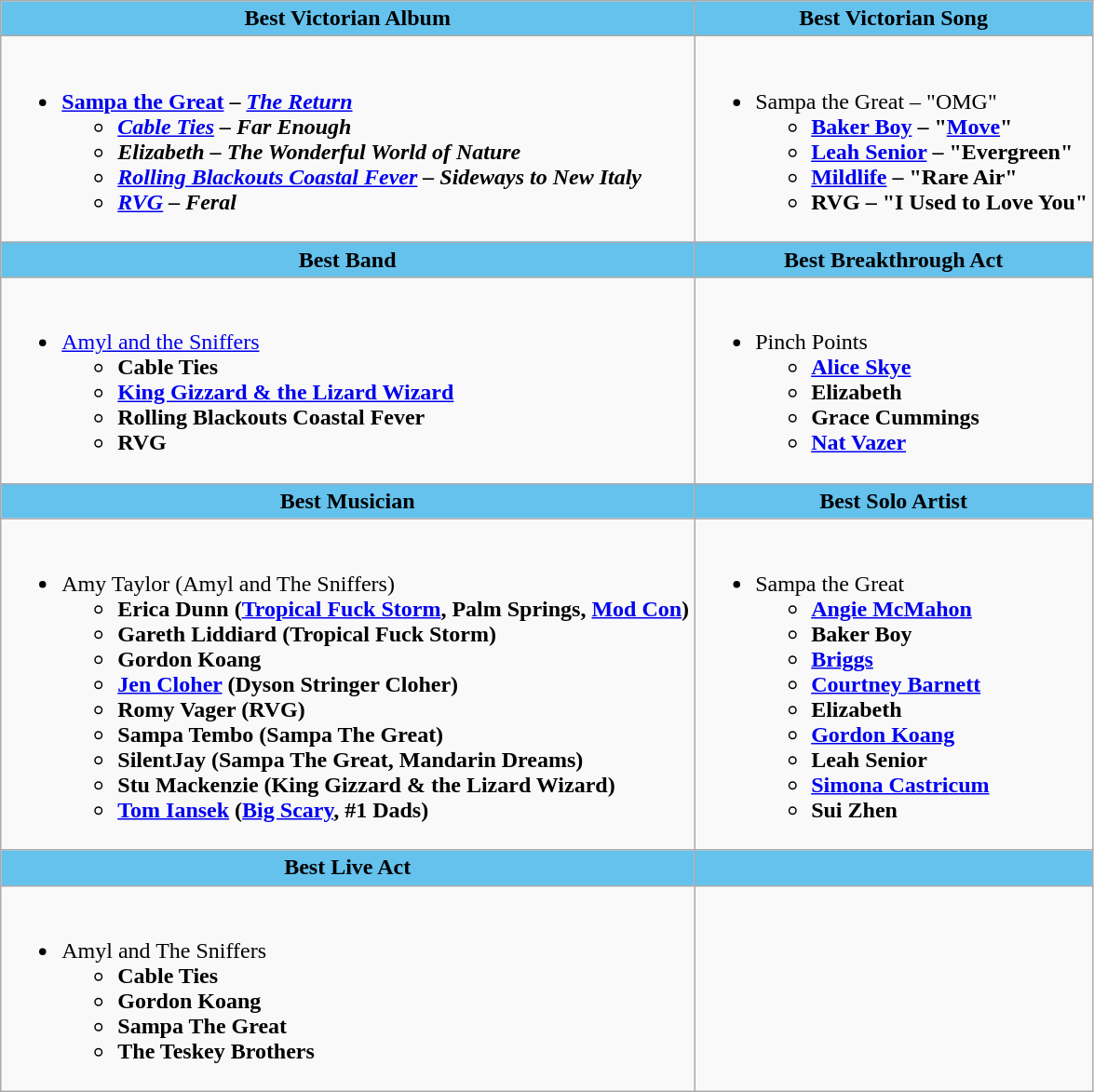<table class=wikitable style="width="100%">
<tr>
<th style="background:#64C2ED; width=;"50%">Best Victorian Album</th>
<th style="background:#64C2ED; width=;"50%">Best Victorian Song</th>
</tr>
<tr>
<td><br><ul><li><strong><a href='#'>Sampa the Great</a> – <em><a href='#'>The Return</a><strong><em><ul><li><a href='#'>Cable Ties</a> – </em>Far Enough<em></li><li>Elizabeth – </em>The Wonderful World of Nature<em></li><li><a href='#'>Rolling Blackouts Coastal Fever</a> – </em>Sideways to New Italy<em></li><li><a href='#'>RVG</a> – </em>Feral<em></li></ul></li></ul></td>
<td><br><ul><li></strong>Sampa the Great – "OMG"<strong><ul><li><a href='#'>Baker Boy</a> – "<a href='#'>Move</a>"</li><li><a href='#'>Leah Senior</a> – "Evergreen"</li><li><a href='#'>Mildlife</a> – "Rare Air"</li><li>RVG – "I Used to Love You"</li></ul></li></ul></td>
</tr>
<tr>
<th style="background:#64C2ED; width=;"50%">Best Band</th>
<th style="background:#64C2ED; width=;"50%">Best Breakthrough Act</th>
</tr>
<tr>
<td><br><ul><li></strong><a href='#'>Amyl and the Sniffers</a><strong><ul><li>Cable Ties</li><li><a href='#'>King Gizzard & the Lizard Wizard</a></li><li>Rolling Blackouts Coastal Fever</li><li>RVG</li></ul></li></ul></td>
<td><br><ul><li></strong>Pinch Points<strong><ul><li><a href='#'>Alice Skye</a></li><li>Elizabeth</li><li>Grace Cummings</li><li><a href='#'>Nat Vazer</a></li></ul></li></ul></td>
</tr>
<tr>
<th style="background:#64C2ED; width=;"50%">Best Musician</th>
<th style="background:#64C2ED; width=;"50%">Best Solo Artist</th>
</tr>
<tr>
<td><br><ul><li></strong>Amy Taylor (Amyl and The Sniffers)<strong><ul><li>Erica Dunn (<a href='#'>Tropical Fuck Storm</a>, Palm Springs, <a href='#'>Mod Con</a>)</li><li>Gareth Liddiard (Tropical Fuck Storm)</li><li>Gordon Koang</li><li><a href='#'>Jen Cloher</a> (Dyson Stringer Cloher)</li><li>Romy Vager (RVG)</li><li>Sampa Tembo (Sampa The Great)</li><li>SilentJay (Sampa The Great, Mandarin Dreams)</li><li>Stu Mackenzie (King Gizzard & the Lizard Wizard)</li><li><a href='#'>Tom Iansek</a> (<a href='#'>Big Scary</a>, #1 Dads)</li></ul></li></ul></td>
<td><br><ul><li></strong>Sampa the Great<strong><ul><li><a href='#'>Angie McMahon</a></li><li>Baker Boy</li><li><a href='#'>Briggs</a></li><li><a href='#'>Courtney Barnett</a></li><li>Elizabeth</li><li><a href='#'>Gordon Koang</a></li><li>Leah Senior</li><li><a href='#'>Simona Castricum</a></li><li>Sui Zhen</li></ul></li></ul></td>
</tr>
<tr>
<th style="background:#64C2ED; width=;"50%">Best Live Act</th>
<th style="background:#64C2ED; width=;"50%"></th>
</tr>
<tr>
<td><br><ul><li></strong>Amyl and The Sniffers<strong><ul><li>Cable Ties</li><li>Gordon Koang</li><li>Sampa The Great</li><li>The Teskey Brothers</li></ul></li></ul></td>
</tr>
</table>
